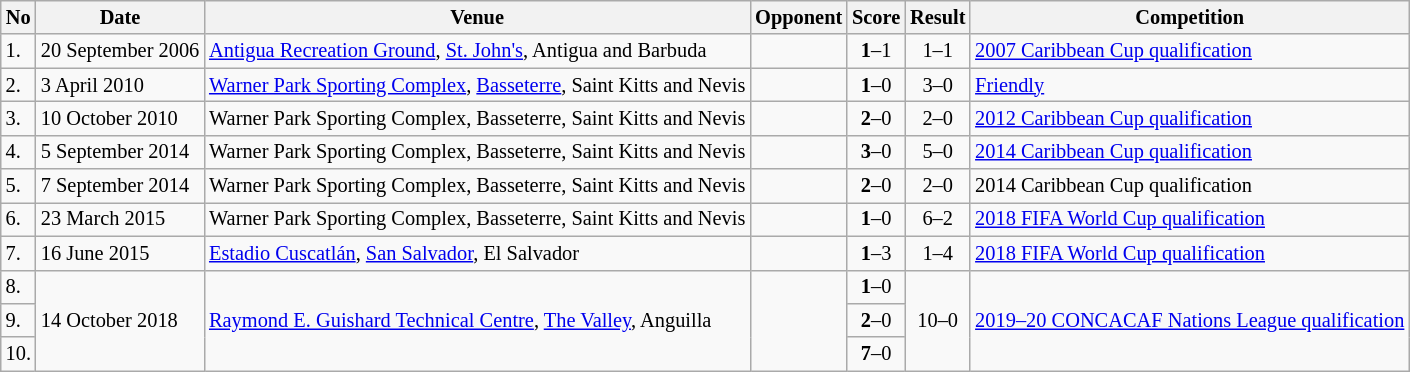<table class="wikitable" style="font-size:85%;">
<tr>
<th>No</th>
<th>Date</th>
<th>Venue</th>
<th>Opponent</th>
<th>Score</th>
<th>Result</th>
<th>Competition</th>
</tr>
<tr>
<td>1.</td>
<td>20 September 2006</td>
<td><a href='#'>Antigua Recreation Ground</a>, <a href='#'>St. John's</a>, Antigua and Barbuda</td>
<td></td>
<td align=center><strong>1</strong>–1</td>
<td align=center>1–1</td>
<td><a href='#'>2007 Caribbean Cup qualification</a></td>
</tr>
<tr>
<td>2.</td>
<td>3 April 2010</td>
<td><a href='#'>Warner Park Sporting Complex</a>, <a href='#'>Basseterre</a>, Saint Kitts and Nevis</td>
<td></td>
<td align=center><strong>1</strong>–0</td>
<td align=center>3–0</td>
<td><a href='#'>Friendly</a></td>
</tr>
<tr>
<td>3.</td>
<td>10 October 2010</td>
<td>Warner Park Sporting Complex, Basseterre, Saint Kitts and Nevis</td>
<td></td>
<td align=center><strong>2</strong>–0</td>
<td align=center>2–0</td>
<td><a href='#'>2012 Caribbean Cup qualification</a></td>
</tr>
<tr>
<td>4.</td>
<td>5 September 2014</td>
<td>Warner Park Sporting Complex, Basseterre, Saint Kitts and Nevis</td>
<td></td>
<td align=center><strong>3</strong>–0</td>
<td align=center>5–0</td>
<td><a href='#'>2014 Caribbean Cup qualification</a></td>
</tr>
<tr>
<td>5.</td>
<td>7 September 2014</td>
<td>Warner Park Sporting Complex, Basseterre, Saint Kitts and Nevis</td>
<td></td>
<td align=center><strong>2</strong>–0</td>
<td align=center>2–0</td>
<td>2014 Caribbean Cup qualification</td>
</tr>
<tr>
<td>6.</td>
<td>23 March 2015</td>
<td>Warner Park Sporting Complex, Basseterre, Saint Kitts and Nevis</td>
<td></td>
<td align=center><strong>1</strong>–0</td>
<td align=center>6–2</td>
<td><a href='#'>2018 FIFA World Cup qualification</a></td>
</tr>
<tr>
<td>7.</td>
<td>16 June 2015</td>
<td><a href='#'>Estadio Cuscatlán</a>, <a href='#'>San Salvador</a>, El Salvador</td>
<td></td>
<td align=center><strong>1</strong>–3</td>
<td align=center>1–4</td>
<td><a href='#'>2018 FIFA World Cup qualification</a></td>
</tr>
<tr>
<td>8.</td>
<td rowspan="3">14 October 2018</td>
<td rowspan="3"><a href='#'>Raymond E. Guishard Technical Centre</a>, <a href='#'>The Valley</a>, Anguilla</td>
<td rowspan="3"></td>
<td align=center><strong>1</strong>–0</td>
<td rowspan="3" style="text-align:center">10–0</td>
<td rowspan="3"><a href='#'>2019–20 CONCACAF Nations League qualification</a></td>
</tr>
<tr>
<td>9.</td>
<td align=center><strong>2</strong>–0</td>
</tr>
<tr>
<td>10.</td>
<td align=center><strong>7</strong>–0</td>
</tr>
</table>
